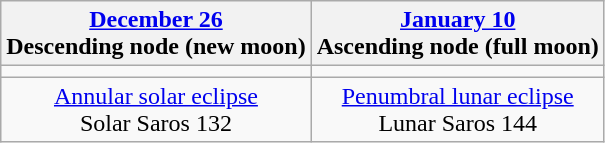<table class="wikitable">
<tr>
<th><a href='#'>December 26</a><br>Descending node (new moon)<br></th>
<th><a href='#'>January 10</a><br>Ascending node (full moon)<br></th>
</tr>
<tr>
<td></td>
<td></td>
</tr>
<tr align=center>
<td><a href='#'>Annular solar eclipse</a><br>Solar Saros 132</td>
<td><a href='#'>Penumbral lunar eclipse</a><br>Lunar Saros 144</td>
</tr>
</table>
